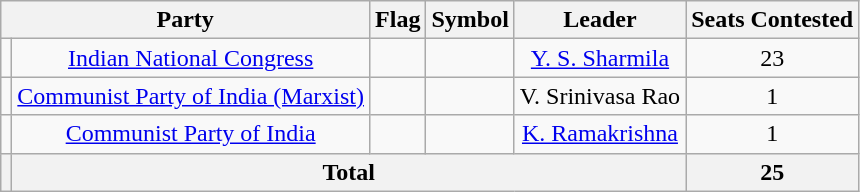<table class="wikitable " style="text-align:center">
<tr>
<th colspan="2">Party</th>
<th>Flag</th>
<th>Symbol</th>
<th>Leader</th>
<th>Seats Contested</th>
</tr>
<tr>
<td></td>
<td><a href='#'>Indian National Congress</a></td>
<td></td>
<td></td>
<td><a href='#'>Y. S. Sharmila</a></td>
<td>23</td>
</tr>
<tr>
<td></td>
<td><a href='#'>Communist Party of India (Marxist)</a></td>
<td></td>
<td></td>
<td>V. Srinivasa Rao</td>
<td>1</td>
</tr>
<tr>
<td></td>
<td><a href='#'>Communist Party of India</a></td>
<td></td>
<td></td>
<td><a href='#'>K. Ramakrishna</a></td>
<td>1</td>
</tr>
<tr>
<th></th>
<th colspan="4"><strong>Total</strong></th>
<th>25</th>
</tr>
</table>
